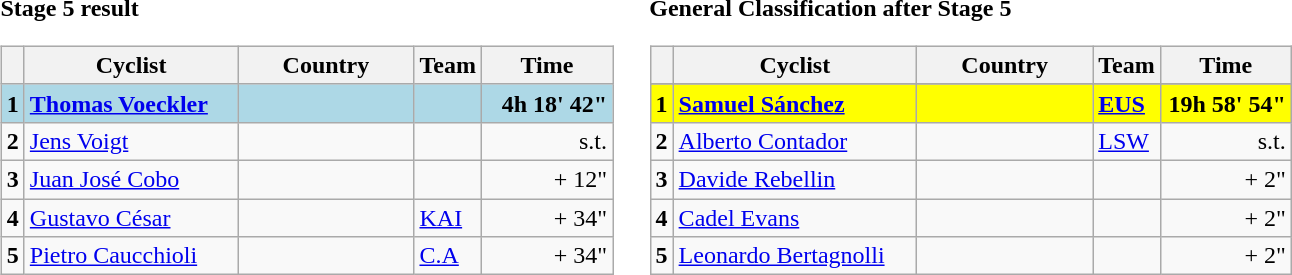<table>
<tr>
<td><strong>Stage 5 result</strong><br><table class="wikitable">
<tr>
<th></th>
<th width="135">Cyclist</th>
<th width="110">Country</th>
<th width="20">Team</th>
<th width="80">Time</th>
</tr>
<tr style="background:lightblue">
<td><strong>1</strong></td>
<td><strong><a href='#'>Thomas Voeckler</a></strong></td>
<td><strong></strong></td>
<td><strong></strong></td>
<td align=right><strong>4h 18' 42"</strong></td>
</tr>
<tr>
<td><strong>2</strong></td>
<td><a href='#'>Jens Voigt</a></td>
<td></td>
<td></td>
<td align=right>s.t.</td>
</tr>
<tr>
<td><strong>3</strong></td>
<td><a href='#'>Juan José Cobo</a></td>
<td></td>
<td></td>
<td align=right>+ 12"</td>
</tr>
<tr>
<td><strong>4</strong></td>
<td><a href='#'>Gustavo César</a></td>
<td></td>
<td><a href='#'>KAI</a></td>
<td align=right>+ 34"</td>
</tr>
<tr>
<td><strong>5</strong></td>
<td><a href='#'>Pietro Caucchioli</a></td>
<td></td>
<td><a href='#'>C.A</a></td>
<td align=right>+ 34"</td>
</tr>
</table>
</td>
<td></td>
<td><strong>General Classification after Stage 5</strong><br><table class="wikitable">
<tr>
<th></th>
<th width="155">Cyclist</th>
<th width="110">Country</th>
<th width="20">Team</th>
<th width="80">Time</th>
</tr>
<tr>
</tr>
<tr style="background:yellow">
<td><strong>1</strong></td>
<td><strong><a href='#'>Samuel Sánchez</a></strong></td>
<td><strong></strong></td>
<td><strong><a href='#'>EUS</a></strong></td>
<td align=right><strong>19h 58' 54"</strong></td>
</tr>
<tr>
<td><strong>2</strong></td>
<td><a href='#'>Alberto Contador</a></td>
<td></td>
<td><a href='#'>LSW</a></td>
<td align=right>s.t.</td>
</tr>
<tr>
<td><strong>3</strong></td>
<td><a href='#'>Davide Rebellin</a></td>
<td></td>
<td></td>
<td align=right>+ 2"</td>
</tr>
<tr>
<td><strong>4</strong></td>
<td><a href='#'>Cadel Evans</a></td>
<td></td>
<td></td>
<td align=right>+ 2"</td>
</tr>
<tr>
<td><strong>5</strong></td>
<td><a href='#'>Leonardo Bertagnolli</a></td>
<td></td>
<td></td>
<td align=right>+ 2"</td>
</tr>
</table>
</td>
</tr>
</table>
